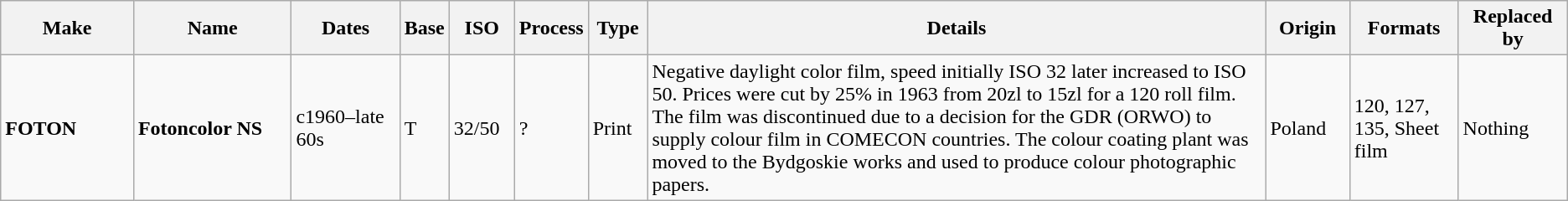<table class="wikitable">
<tr>
<th scope="col" style="width: 100px;">Make</th>
<th scope="col" style="width: 120px;">Name</th>
<th scope="col" style="width: 80px;">Dates</th>
<th scope="col" style="width: 30px;">Base</th>
<th scope="col" style="width: 45px;">ISO</th>
<th scope="col" style="width: 40px;">Process</th>
<th scope="col" style="width: 40px;">Type</th>
<th scope="col" style="width: 500px;">Details</th>
<th scope="col" style="width: 60px;">Origin</th>
<th scope="col" style="width: 80px;">Formats</th>
<th scope="col" style="width: 80px;">Replaced by</th>
</tr>
<tr>
<td><strong>FOTON</strong></td>
<td><strong>Fotoncolor NS</strong></td>
<td>c1960–late 60s</td>
<td>T</td>
<td>32/50</td>
<td>?</td>
<td>Print</td>
<td>Negative daylight color film, speed initially ISO 32 later increased to ISO 50. Prices were cut by 25% in 1963 from 20zl to 15zl for a 120 roll film. The film was discontinued due to a decision for the GDR (ORWO) to supply colour film in COMECON countries. The colour coating plant was moved to the Bydgoskie works and used to produce colour photographic papers.</td>
<td>Poland</td>
<td>120, 127, 135, Sheet film</td>
<td>Nothing</td>
</tr>
</table>
